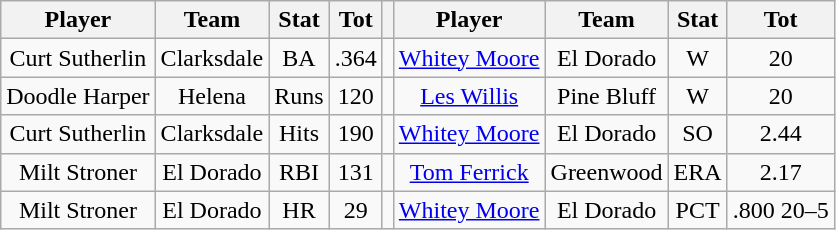<table class="wikitable" style="text-align:center">
<tr>
<th>Player</th>
<th>Team</th>
<th>Stat</th>
<th>Tot</th>
<th></th>
<th>Player</th>
<th>Team</th>
<th>Stat</th>
<th>Tot</th>
</tr>
<tr>
<td>Curt Sutherlin</td>
<td>Clarksdale</td>
<td>BA</td>
<td>.364</td>
<td></td>
<td><a href='#'>Whitey Moore</a></td>
<td>El Dorado</td>
<td>W</td>
<td>20</td>
</tr>
<tr>
<td>Doodle Harper</td>
<td>Helena</td>
<td>Runs</td>
<td>120</td>
<td></td>
<td><a href='#'>Les Willis</a></td>
<td>Pine Bluff</td>
<td>W</td>
<td>20</td>
</tr>
<tr>
<td>Curt Sutherlin</td>
<td>Clarksdale</td>
<td>Hits</td>
<td>190</td>
<td></td>
<td><a href='#'>Whitey Moore</a></td>
<td>El Dorado</td>
<td>SO</td>
<td>2.44</td>
</tr>
<tr>
<td>Milt Stroner</td>
<td>El Dorado</td>
<td>RBI</td>
<td>131</td>
<td></td>
<td><a href='#'>Tom Ferrick</a></td>
<td>Greenwood</td>
<td>ERA</td>
<td>2.17</td>
</tr>
<tr>
<td>Milt Stroner</td>
<td>El Dorado</td>
<td>HR</td>
<td>29</td>
<td></td>
<td><a href='#'>Whitey Moore</a></td>
<td>El Dorado</td>
<td>PCT</td>
<td>.800 20–5</td>
</tr>
</table>
